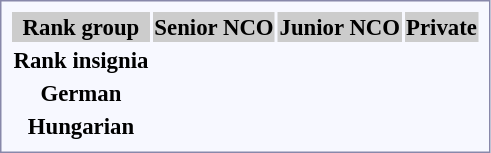<table style="border:1px solid #8888aa; background-color:#f7f8ff; padding:5px; font-size:95%; margin: 0px 12px 12px 0px;">
<tr style="background-color:#CCCCCC; text-align:center;">
<th>Rank group</th>
<th colspan=2>Senior NCO</th>
<th colspan=3>Junior NCO</th>
<th colspan=1>Private</th>
</tr>
<tr style="text-align:center;">
<th>Rank insignia</th>
<td></td>
<td></td>
<td></td>
<td></td>
<td></td>
<td></td>
</tr>
<tr style="text-align:center;">
<th>German</th>
<td></td>
<td></td>
<td></td>
<td></td>
<td></td>
<td></td>
</tr>
<tr style="text-align:center;">
<th>Hungarian</th>
<td></td>
<td></td>
<td></td>
<td></td>
<td></td>
<td></td>
</tr>
</table>
